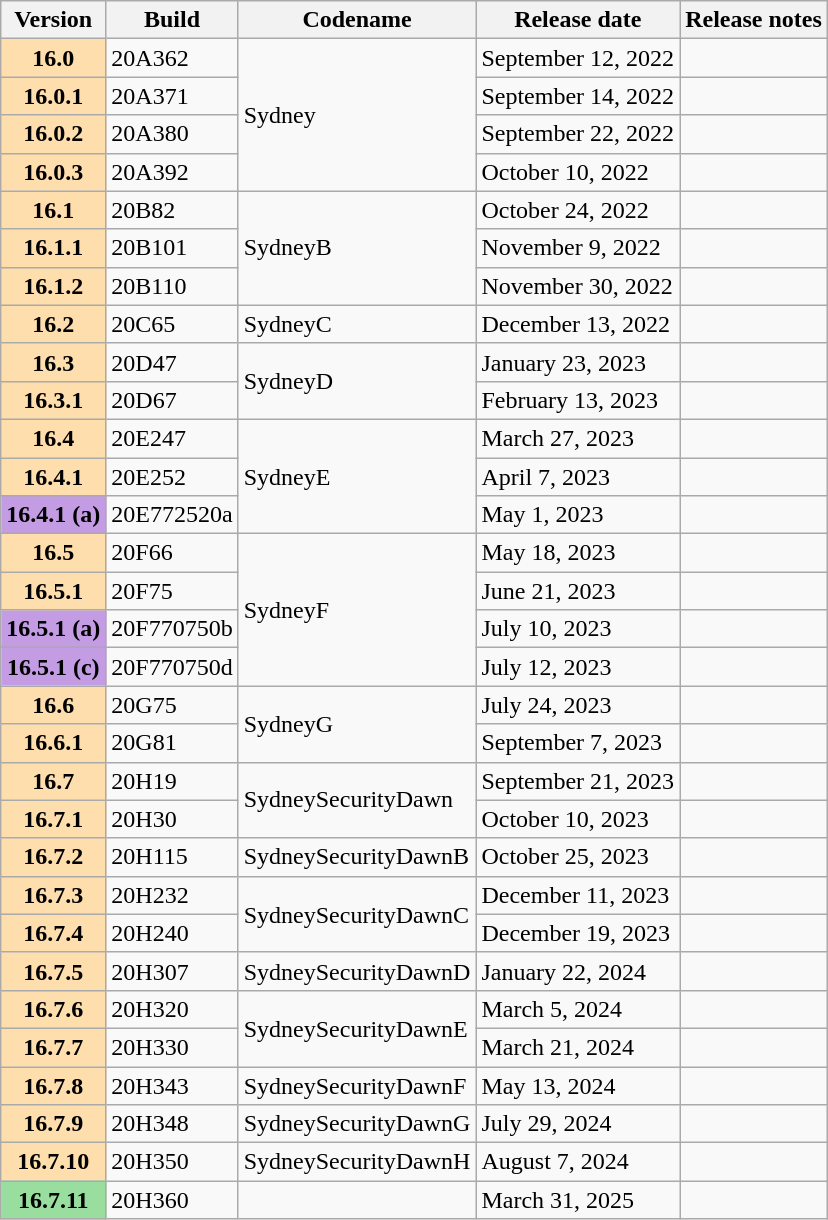<table class="wikitable">
<tr>
<th>Version</th>
<th>Build</th>
<th>Codename</th>
<th>Release date</th>
<th>Release notes</th>
</tr>
<tr>
<th style="background:#FFDEAD; ">16.0</th>
<td>20A362</td>
<td rowspan="4">Sydney</td>
<td rowspan="1">September 12, 2022</td>
<td><br></td>
</tr>
<tr>
<th style="background:#FFDEAD; ">16.0.1</th>
<td>20A371</td>
<td>September 14, 2022</td>
<td></td>
</tr>
<tr>
<th style="background:#FFDEAD; ">16.0.2</th>
<td>20A380</td>
<td>September 22, 2022</td>
<td></td>
</tr>
<tr>
<th style="background:#FFDEAD; ">16.0.3</th>
<td>20A392</td>
<td>October 10, 2022</td>
<td><br></td>
</tr>
<tr>
<th style="background:#FFDEAD; ">16.1</th>
<td>20B82</td>
<td rowspan="3">SydneyB</td>
<td>October 24, 2022</td>
<td><br></td>
</tr>
<tr>
<th style="background:#FFDEAD; ">16.1.1</th>
<td>20B101</td>
<td>November 9, 2022</td>
<td><br></td>
</tr>
<tr>
<th style="background:#FFDEAD; ">16.1.2</th>
<td>20B110</td>
<td>November 30, 2022</td>
<td><br></td>
</tr>
<tr>
<th style="background:#FFDEAD; ">16.2</th>
<td>20C65</td>
<td rowspan="1">SydneyC</td>
<td>December 13, 2022</td>
<td><br></td>
</tr>
<tr>
<th style="background:#FFDEAD; ">16.3</th>
<td>20D47</td>
<td rowspan="2">SydneyD</td>
<td>January 23, 2023</td>
<td><br></td>
</tr>
<tr>
<th style="background:#FFDEAD; ">16.3.1</th>
<td>20D67</td>
<td>February 13, 2023</td>
<td><br></td>
</tr>
<tr>
<th style="background:#FFDEAD; ">16.4</th>
<td>20E247</td>
<td rowspan="3">SydneyE</td>
<td>March 27, 2023</td>
<td><br></td>
</tr>
<tr>
<th style="background:#FFDEAD; ">16.4.1</th>
<td>20E252</td>
<td>April 7, 2023</td>
<td><br></td>
</tr>
<tr>
<th style="background:#C39CE3; ">16.4.1 (a)</th>
<td>20E772520a</td>
<td>May 1, 2023</td>
<td></td>
</tr>
<tr>
<th style="background:#FFDEAD; ">16.5</th>
<td>20F66</td>
<td rowspan="4">SydneyF</td>
<td>May 18, 2023</td>
<td><br></td>
</tr>
<tr>
<th style="background:#FFDEAD; ">16.5.1</th>
<td>20F75</td>
<td>June 21, 2023</td>
<td><br></td>
</tr>
<tr>
<th style="background:#C39CE3; ">16.5.1 (a)</th>
<td>20F770750b</td>
<td>July 10, 2023</td>
<td></td>
</tr>
<tr>
<th style="background:#C39CE3; ">16.5.1 (c)</th>
<td>20F770750d</td>
<td>July 12, 2023</td>
<td></td>
</tr>
<tr>
<th style="background:#FFDEAD; ">16.6</th>
<td>20G75</td>
<td rowspan="2">SydneyG</td>
<td>July 24, 2023</td>
<td><br></td>
</tr>
<tr>
<th style="background:#FFDEAD; ">16.6.1</th>
<td>20G81</td>
<td>September 7, 2023</td>
<td><br></td>
</tr>
<tr>
<th style="background:#FFDEAD; ">16.7</th>
<td>20H19</td>
<td rowspan="2">SydneySecurityDawn</td>
<td>September 21, 2023</td>
<td><br></td>
</tr>
<tr>
<th style="background:#FFDEAD; ">16.7.1</th>
<td>20H30</td>
<td>October 10, 2023</td>
<td><br></td>
</tr>
<tr>
<th style="background:#FFDEAD; ">16.7.2</th>
<td>20H115</td>
<td rowspan="1">SydneySecurityDawnB</td>
<td>October 25, 2023</td>
<td><br></td>
</tr>
<tr>
<th style="background:#FFDEAD; ">16.7.3</th>
<td>20H232</td>
<td rowspan="2">SydneySecurityDawnC</td>
<td>December 11, 2023</td>
<td><br></td>
</tr>
<tr>
<th style="background:#FFDEAD; ">16.7.4</th>
<td>20H240</td>
<td>December 19, 2023</td>
<td></td>
</tr>
<tr>
<th style="background:#FFDEAD; ">16.7.5</th>
<td>20H307</td>
<td rowspan="1">SydneySecurityDawnD</td>
<td>January 22, 2024</td>
<td><br></td>
</tr>
<tr>
<th style="background:#FFDEAD; ">16.7.6</th>
<td>20H320</td>
<td rowspan="2">SydneySecurityDawnE</td>
<td>March 5, 2024</td>
<td><br></td>
</tr>
<tr>
<th style="background:#FFDEAD; ">16.7.7</th>
<td>20H330</td>
<td>March 21, 2024</td>
<td><br></td>
</tr>
<tr>
<th style="background:#FFDEAD; ">16.7.8</th>
<td>20H343</td>
<td rowspan="1">SydneySecurityDawnF</td>
<td>May 13, 2024</td>
<td><br></td>
</tr>
<tr>
<th style="background:#FFDEAD; ">16.7.9</th>
<td>20H348</td>
<td rowspan="1">SydneySecurityDawnG</td>
<td>July 29, 2024</td>
<td><br></td>
</tr>
<tr>
<th style="background:#FFDEAD; ">16.7.10</th>
<td>20H350</td>
<td rowspan="1">SydneySecurityDawnH</td>
<td>August 7, 2024</td>
<td></td>
</tr>
<tr>
<th style="background:#99DD9F; ">16.7.11</th>
<td>20H360</td>
<td></td>
<td>March 31, 2025</td>
<td></td>
</tr>
</table>
